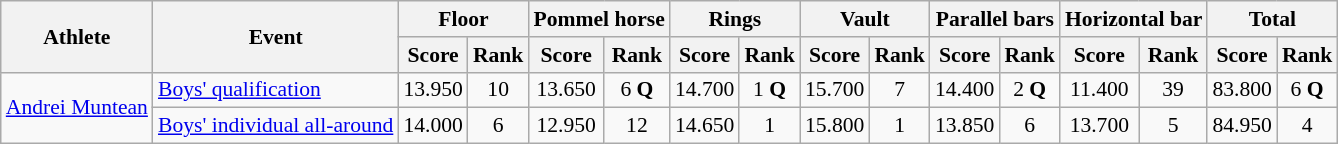<table class="wikitable" border="1" style="font-size:90%">
<tr>
<th rowspan=2>Athlete</th>
<th rowspan=2>Event</th>
<th colspan=2>Floor</th>
<th colspan=2>Pommel horse</th>
<th colspan=2>Rings</th>
<th colspan=2>Vault</th>
<th colspan=2>Parallel bars</th>
<th colspan=2>Horizontal bar</th>
<th colspan=2>Total</th>
</tr>
<tr>
<th>Score</th>
<th>Rank</th>
<th>Score</th>
<th>Rank</th>
<th>Score</th>
<th>Rank</th>
<th>Score</th>
<th>Rank</th>
<th>Score</th>
<th>Rank</th>
<th>Score</th>
<th>Rank</th>
<th>Score</th>
<th>Rank</th>
</tr>
<tr>
<td rowspan=2><a href='#'>Andrei Muntean</a></td>
<td><a href='#'>Boys' qualification</a></td>
<td align=center>13.950</td>
<td align=center>10</td>
<td align=center>13.650</td>
<td align=center>6 <strong>Q</strong></td>
<td align=center>14.700</td>
<td align=center>1 <strong>Q</strong></td>
<td align=center>15.700</td>
<td align=center>7</td>
<td align=center>14.400</td>
<td align=center>2 <strong>Q</strong></td>
<td align=center>11.400</td>
<td align=center>39</td>
<td align=center>83.800</td>
<td align=center>6 <strong>Q</strong></td>
</tr>
<tr>
<td><a href='#'>Boys' individual all-around</a></td>
<td align=center>14.000</td>
<td align=center>6</td>
<td align=center>12.950</td>
<td align=center>12</td>
<td align=center>14.650</td>
<td align=center>1</td>
<td align=center>15.800</td>
<td align=center>1</td>
<td align=center>13.850</td>
<td align=center>6</td>
<td align=center>13.700</td>
<td align=center>5</td>
<td align=center>84.950</td>
<td align=center>4</td>
</tr>
</table>
